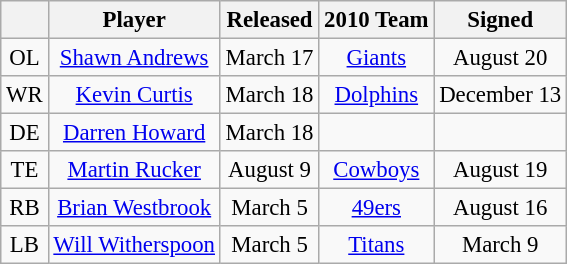<table class="wikitable" style="font-size: 95%; text-align: center;">
<tr>
<th></th>
<th>Player</th>
<th>Released</th>
<th>2010 Team</th>
<th>Signed</th>
</tr>
<tr>
<td>OL</td>
<td><a href='#'>Shawn Andrews</a></td>
<td>March 17</td>
<td><a href='#'>Giants</a></td>
<td>August 20</td>
</tr>
<tr>
<td>WR</td>
<td><a href='#'>Kevin Curtis</a></td>
<td>March 18</td>
<td><a href='#'>Dolphins</a></td>
<td>December 13</td>
</tr>
<tr>
<td>DE</td>
<td><a href='#'>Darren Howard</a></td>
<td>March 18</td>
<td></td>
<td></td>
</tr>
<tr>
<td>TE</td>
<td><a href='#'>Martin Rucker</a></td>
<td>August 9</td>
<td><a href='#'>Cowboys</a></td>
<td>August 19</td>
</tr>
<tr>
<td>RB</td>
<td><a href='#'>Brian Westbrook</a></td>
<td>March 5</td>
<td><a href='#'>49ers</a></td>
<td>August 16</td>
</tr>
<tr>
<td>LB</td>
<td><a href='#'>Will Witherspoon</a></td>
<td>March 5</td>
<td><a href='#'>Titans</a></td>
<td>March 9</td>
</tr>
</table>
